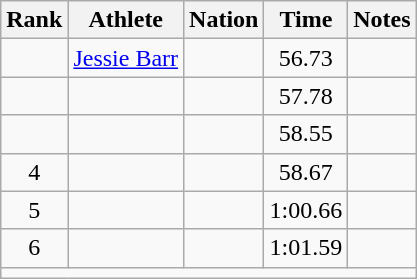<table class="wikitable sortable" style="text-align:center;">
<tr>
<th scope="col" style="width: 10px;">Rank</th>
<th scope="col">Athlete</th>
<th scope="col">Nation</th>
<th scope="col">Time</th>
<th scope="col">Notes</th>
</tr>
<tr>
<td></td>
<td align=left><a href='#'>Jessie Barr</a></td>
<td align=left></td>
<td>56.73</td>
<td></td>
</tr>
<tr>
<td></td>
<td align=left></td>
<td align=left></td>
<td>57.78</td>
<td></td>
</tr>
<tr>
<td></td>
<td align=left></td>
<td align=left></td>
<td>58.55</td>
<td></td>
</tr>
<tr>
<td>4</td>
<td align=left></td>
<td align=left></td>
<td>58.67</td>
<td></td>
</tr>
<tr>
<td>5</td>
<td align=left></td>
<td align=left></td>
<td>1:00.66</td>
<td></td>
</tr>
<tr>
<td>6</td>
<td align=left></td>
<td align=left></td>
<td>1:01.59</td>
<td></td>
</tr>
<tr class="sortbottom">
<td colspan="5"></td>
</tr>
</table>
